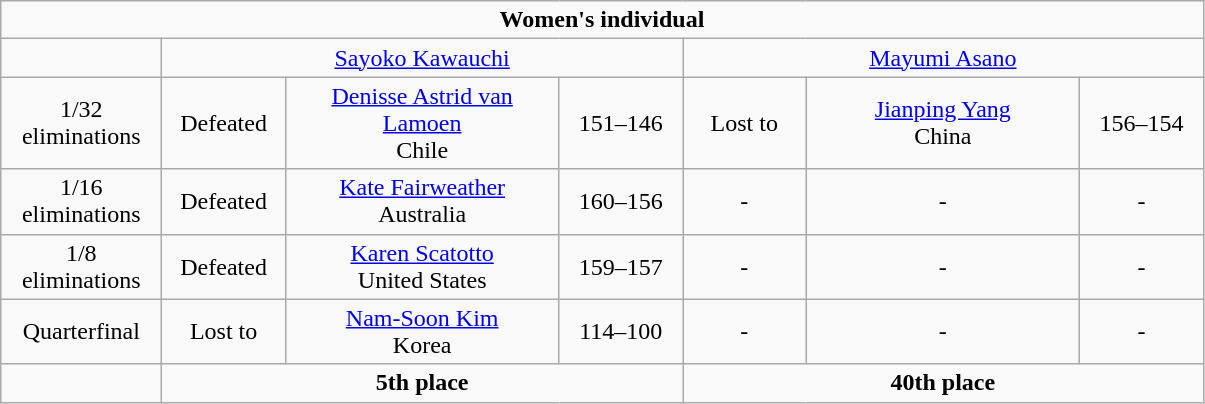<table class="wikitable">
<tr>
<td align=center colspan=7><strong>Women's individual</strong></td>
</tr>
<tr>
<td></td>
<td align=center colspan=3><a href='#'>Sayoko Kawauchi</a></td>
<td align=center colspan=3><a href='#'>Mayumi Asano</a></td>
</tr>
<tr>
<td width="100px" align=center>1/32 eliminations</td>
<td width="75px" align= center>Defeated</td>
<td width="175px" align=center><a href='#'>Denisse Astrid van Lamoen</a> <br>Chile</td>
<td width="75px" align=center>151–146</td>
<td width="75px" align= center>Lost to</td>
<td width="175px" align=center><a href='#'>Jianping Yang</a> <br>China</td>
<td width="75px" align=center>156–154</td>
</tr>
<tr>
<td width="100px" align=center>1/16 eliminations</td>
<td width="75px" align= center>Defeated</td>
<td width="175px" align=center><a href='#'>Kate Fairweather</a> <br>Australia</td>
<td width="75px" align=center>160–156</td>
<td width="75px" align= center>-</td>
<td width="175px" align=center>-</td>
<td width="75px" align=center>-</td>
</tr>
<tr>
<td width="100px" align=center>1/8 eliminations</td>
<td width="75px" align= center>Defeated</td>
<td width="175px" align=center><a href='#'>Karen Scatotto</a> <br>United States</td>
<td width="75px" align=center>159–157</td>
<td width="75px" align= center>-</td>
<td width="175px" align=center>-</td>
<td width="75px" align=center>-</td>
</tr>
<tr>
<td width="100px" align=center>Quarterfinal</td>
<td width="75px" align= center>Lost to</td>
<td width="175px" align=center><a href='#'>Nam-Soon Kim</a> <br>Korea</td>
<td width="75px" align=center>114–100</td>
<td width="75px" align= center>-</td>
<td width="175px" align=center>-</td>
<td width="75px" align=center>-</td>
</tr>
<tr>
<td></td>
<td align=center colspan=3><strong>5th place</strong></td>
<td align=center colspan=3><strong>40th place</strong></td>
</tr>
</table>
